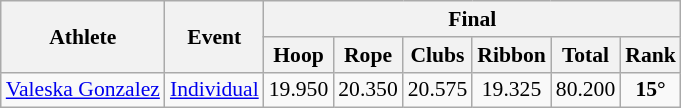<table class="wikitable" style="font-size:90%">
<tr>
<th rowspan="2">Athlete</th>
<th rowspan="2">Event</th>
<th colspan="6">Final</th>
</tr>
<tr>
<th>Hoop</th>
<th>Rope</th>
<th>Clubs</th>
<th>Ribbon</th>
<th>Total</th>
<th>Rank</th>
</tr>
<tr>
<td><a href='#'>Valeska Gonzalez</a></td>
<td><a href='#'>Individual</a></td>
<td align=center>19.950</td>
<td align=center>20.350</td>
<td align=center>20.575</td>
<td align=center>19.325</td>
<td align=center>80.200</td>
<td align=center><strong>15°</strong></td>
</tr>
</table>
